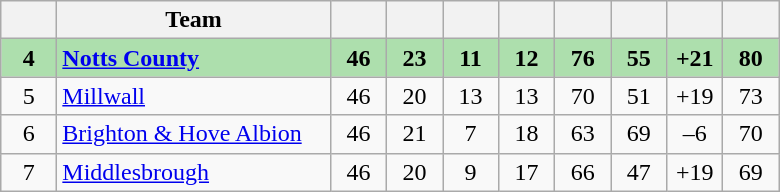<table class="wikitable" style="text-align:center">
<tr>
<th width="30"></th>
<th width="175">Team</th>
<th width="30"></th>
<th width="30"></th>
<th width="30"></th>
<th width="30"></th>
<th width="30"></th>
<th width="30"></th>
<th width="30"></th>
<th width="30"></th>
</tr>
<tr bgcolor=#ADDFAD>
<td><strong>4</strong></td>
<td align=left><strong><a href='#'>Notts County</a></strong></td>
<td><strong>46</strong></td>
<td><strong>23</strong></td>
<td><strong>11</strong></td>
<td><strong>12</strong></td>
<td><strong>76</strong></td>
<td><strong>55</strong></td>
<td><strong>+21</strong></td>
<td><strong>80</strong></td>
</tr>
<tr>
<td>5</td>
<td align=left><a href='#'>Millwall</a></td>
<td>46</td>
<td>20</td>
<td>13</td>
<td>13</td>
<td>70</td>
<td>51</td>
<td>+19</td>
<td>73</td>
</tr>
<tr>
<td>6</td>
<td align=left><a href='#'>Brighton & Hove Albion</a></td>
<td>46</td>
<td>21</td>
<td>7</td>
<td>18</td>
<td>63</td>
<td>69</td>
<td>–6</td>
<td>70</td>
</tr>
<tr>
<td>7</td>
<td align=left><a href='#'>Middlesbrough</a></td>
<td>46</td>
<td>20</td>
<td>9</td>
<td>17</td>
<td>66</td>
<td>47</td>
<td>+19</td>
<td>69</td>
</tr>
</table>
